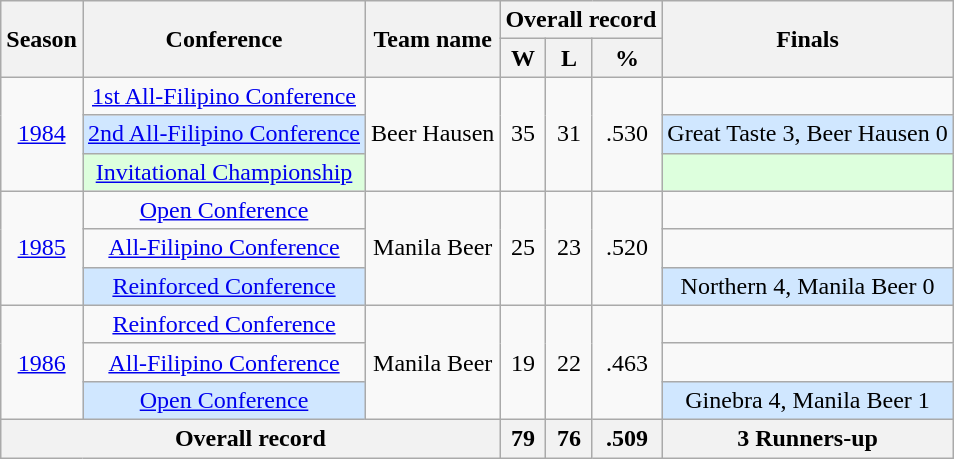<table class=wikitable style="text-align:center;">
<tr>
<th rowspan=2>Season</th>
<th rowspan=2>Conference</th>
<th rowspan=2>Team name</th>
<th colspan=3>Overall record</th>
<th rowspan=2>Finals</th>
</tr>
<tr>
<th>W</th>
<th>L</th>
<th>%</th>
</tr>
<tr>
<td rowspan=3><a href='#'>1984</a></td>
<td><a href='#'>1st All-Filipino Conference</a></td>
<td rowspan=3>Beer Hausen</td>
<td rowspan=3>35</td>
<td rowspan=3>31</td>
<td rowspan=3>.530</td>
<td></td>
</tr>
<tr bgcolor=#D0E7FF>
<td><a href='#'>2nd All-Filipino Conference</a></td>
<td>Great Taste 3, Beer Hausen 0</td>
</tr>
<tr bgcolor=#DDFFDD>
<td><a href='#'>Invitational Championship</a></td>
<td></td>
</tr>
<tr>
<td rowspan=3><a href='#'>1985</a></td>
<td><a href='#'>Open Conference</a></td>
<td rowspan=3>Manila Beer</td>
<td rowspan=3>25</td>
<td rowspan=3>23</td>
<td rowspan=3>.520</td>
<td></td>
</tr>
<tr>
<td><a href='#'>All-Filipino Conference</a></td>
<td></td>
</tr>
<tr bgcolor=#D0E7FF>
<td><a href='#'>Reinforced Conference</a></td>
<td>Northern 4, Manila Beer 0</td>
</tr>
<tr>
<td rowspan=3><a href='#'>1986</a></td>
<td><a href='#'>Reinforced Conference</a></td>
<td rowspan=3>Manila Beer</td>
<td rowspan=3>19</td>
<td rowspan=3>22</td>
<td rowspan=3>.463</td>
<td></td>
</tr>
<tr>
<td><a href='#'>All-Filipino Conference</a></td>
<td></td>
</tr>
<tr bgcolor=#D0E7FF>
<td><a href='#'>Open Conference</a></td>
<td>Ginebra 4, Manila Beer 1</td>
</tr>
<tr>
<th colspan=3>Overall record</th>
<th>79</th>
<th>76</th>
<th>.509</th>
<th>3 Runners-up</th>
</tr>
</table>
